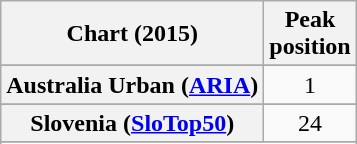<table class="wikitable sortable plainrowheaders" style="text-align:center;">
<tr>
<th>Chart (2015)</th>
<th>Peak<br>position</th>
</tr>
<tr>
</tr>
<tr>
<th scope="row">Australia Urban (<a href='#'>ARIA</a>)</th>
<td>1</td>
</tr>
<tr>
</tr>
<tr>
</tr>
<tr>
</tr>
<tr>
</tr>
<tr>
</tr>
<tr>
</tr>
<tr>
</tr>
<tr>
</tr>
<tr>
</tr>
<tr>
</tr>
<tr>
</tr>
<tr>
</tr>
<tr>
</tr>
<tr>
</tr>
<tr>
<th scope="row">Slovenia (<a href='#'>SloTop50</a>)</th>
<td align=center>24</td>
</tr>
<tr>
</tr>
<tr>
</tr>
<tr>
</tr>
<tr>
</tr>
<tr>
</tr>
<tr>
</tr>
<tr>
</tr>
<tr>
</tr>
</table>
